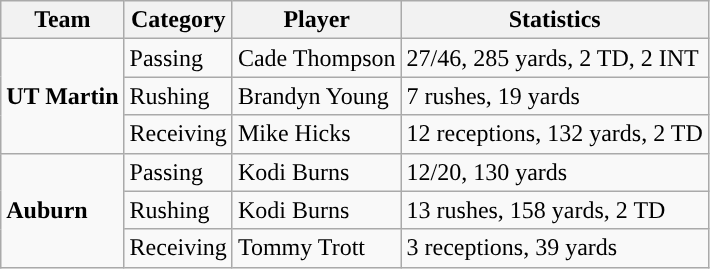<table class="wikitable" style="float: left;">
<tr>
<th>Team</th>
<th>Category</th>
<th>Player</th>
<th>Statistics</th>
</tr>
<tr>
<td rowspan=3><strong>UT Martin</strong></td>
<td>Passing</td>
<td>Cade Thompson</td>
<td>27/46, 285 yards, 2 TD, 2 INT</td>
</tr>
<tr>
<td>Rushing</td>
<td>Brandyn Young</td>
<td>7 rushes, 19 yards</td>
</tr>
<tr>
<td>Receiving</td>
<td>Mike Hicks</td>
<td>12 receptions, 132 yards, 2 TD</td>
</tr>
<tr>
<td rowspan=3><strong>Auburn</strong></td>
<td>Passing</td>
<td>Kodi Burns</td>
<td>12/20, 130 yards</td>
</tr>
<tr>
<td>Rushing</td>
<td>Kodi Burns</td>
<td>13 rushes, 158 yards, 2 TD</td>
</tr>
<tr>
<td>Receiving</td>
<td>Tommy Trott</td>
<td>3 receptions, 39 yards</td>
</tr>
</table>
